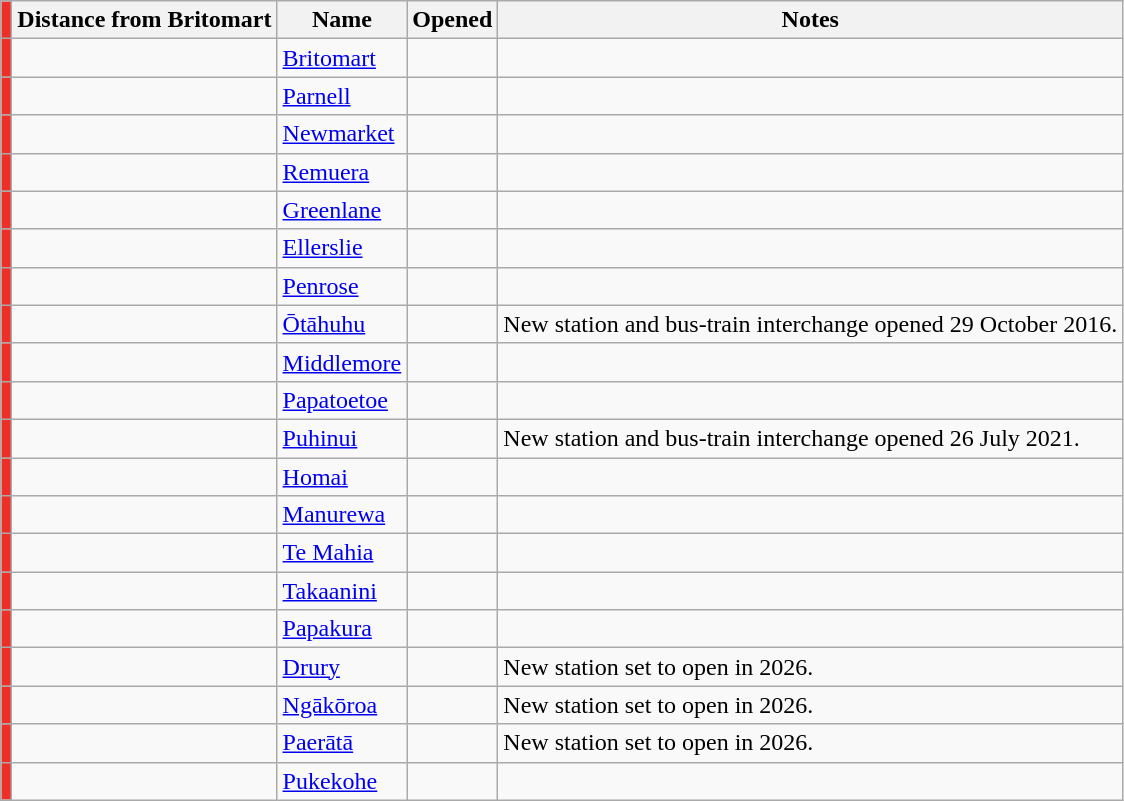<table class="wikitable">
<tr>
<td bgcolor=#ee2e27></td>
<th>Distance from Britomart</th>
<th>Name</th>
<th>Opened</th>
<th>Notes</th>
</tr>
<tr>
<td bgcolor=#ee2e27></td>
<td></td>
<td><a href='#'>Britomart</a></td>
<td></td>
</tr>
<tr>
<td bgcolor=#ee2e27></td>
<td></td>
<td><a href='#'>Parnell</a></td>
<td></td>
<td></td>
</tr>
<tr>
<td bgcolor=#ee2e27></td>
<td></td>
<td><a href='#'>Newmarket</a></td>
<td></td>
<td></td>
</tr>
<tr>
<td bgcolor=#ee2e27></td>
<td></td>
<td><a href='#'>Remuera</a></td>
<td></td>
<td></td>
</tr>
<tr>
<td bgcolor=#ee2e27></td>
<td></td>
<td><a href='#'>Greenlane</a></td>
<td></td>
<td></td>
</tr>
<tr>
<td bgcolor=#ee2e27></td>
<td></td>
<td><a href='#'>Ellerslie</a></td>
<td></td>
<td></td>
</tr>
<tr>
<td bgcolor=#ee2e27></td>
<td></td>
<td><a href='#'>Penrose</a></td>
<td></td>
<td></td>
</tr>
<tr>
<td bgcolor=#ee2e27></td>
<td></td>
<td><a href='#'>Ōtāhuhu</a></td>
<td></td>
<td>New station and bus-train interchange opened 29 October 2016.</td>
</tr>
<tr>
<td bgcolor=#ee2e27></td>
<td></td>
<td><a href='#'>Middlemore</a></td>
<td></td>
<td></td>
</tr>
<tr>
<td bgcolor=#ee2e27></td>
<td></td>
<td><a href='#'>Papatoetoe</a></td>
<td></td>
<td></td>
</tr>
<tr>
<td bgcolor=#ee2e27></td>
<td></td>
<td><a href='#'>Puhinui</a></td>
<td></td>
<td>New station and bus-train interchange opened 26 July 2021.</td>
</tr>
<tr>
<td bgcolor=#ee2e27></td>
<td></td>
<td><a href='#'>Homai</a></td>
<td></td>
<td></td>
</tr>
<tr>
<td bgcolor=#ee2e27></td>
<td></td>
<td><a href='#'>Manurewa</a></td>
<td></td>
<td></td>
</tr>
<tr>
<td bgcolor=#ee2e27></td>
<td></td>
<td><a href='#'>Te Mahia</a></td>
<td></td>
<td></td>
</tr>
<tr>
<td bgcolor=#ee2e27></td>
<td></td>
<td><a href='#'>Takaanini</a></td>
<td></td>
<td></td>
</tr>
<tr>
<td bgcolor=#ee2e27></td>
<td></td>
<td><a href='#'>Papakura</a></td>
<td></td>
<td></td>
</tr>
<tr>
<td bgcolor=#ee2e27></td>
<td></td>
<td><a href='#'>Drury</a></td>
<td></td>
<td>New station set to open in 2026.</td>
</tr>
<tr>
<td bgcolor=#ee2e27></td>
<td></td>
<td><a href='#'>Ngākōroa</a></td>
<td></td>
<td>New station set to open in 2026.</td>
</tr>
<tr>
<td bgcolor=#ee2e27></td>
<td></td>
<td><a href='#'>Paerātā</a></td>
<td></td>
<td>New station set to open in 2026.</td>
</tr>
<tr>
<td bgcolor=#ee2e27></td>
<td></td>
<td><a href='#'>Pukekohe</a></td>
<td></td>
<td></td>
</tr>
</table>
